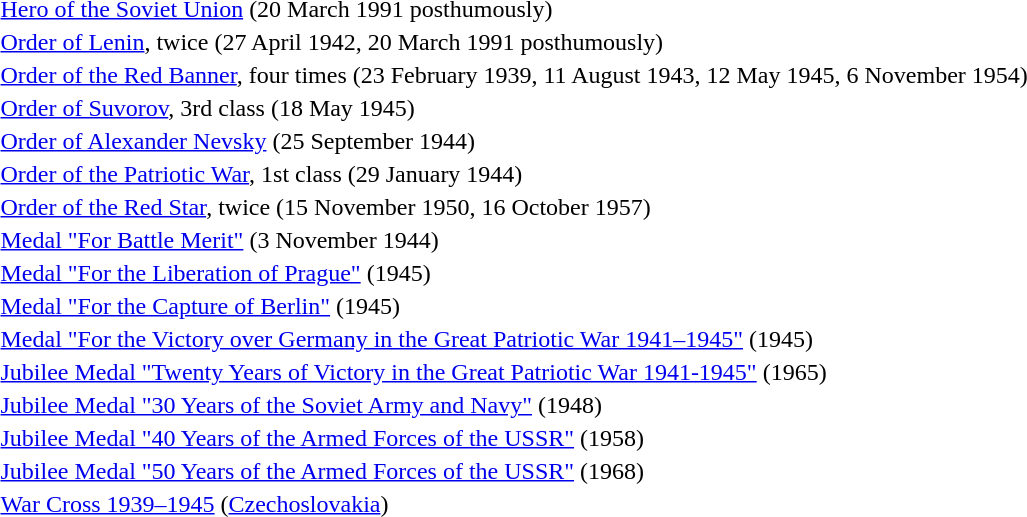<table>
<tr>
<td></td>
<td><a href='#'>Hero of the Soviet Union</a> (20 March 1991 posthumously)</td>
</tr>
<tr>
<td></td>
<td><a href='#'>Order of Lenin</a>, twice (27 April 1942, 20 March 1991 posthumously)</td>
</tr>
<tr>
<td></td>
<td><a href='#'>Order of the Red Banner</a>, four times (23 February 1939, 11 August 1943, 12 May 1945, 6 November 1954)</td>
</tr>
<tr>
<td></td>
<td><a href='#'>Order of Suvorov</a>, 3rd class (18 May 1945)</td>
</tr>
<tr>
<td></td>
<td><a href='#'>Order of Alexander Nevsky</a> (25 September 1944)</td>
</tr>
<tr>
<td></td>
<td><a href='#'>Order of the Patriotic War</a>, 1st class (29 January 1944)</td>
</tr>
<tr>
<td></td>
<td><a href='#'>Order of the Red Star</a>, twice (15 November 1950, 16 October 1957)</td>
</tr>
<tr>
<td></td>
<td><a href='#'>Medal "For Battle Merit"</a> (3 November 1944)</td>
</tr>
<tr>
<td></td>
<td><a href='#'>Medal "For the Liberation of Prague"</a> (1945)</td>
</tr>
<tr>
<td></td>
<td><a href='#'>Medal "For the Capture of Berlin"</a> (1945)</td>
</tr>
<tr>
<td></td>
<td><a href='#'>Medal "For the Victory over Germany in the Great Patriotic War 1941–1945"</a> (1945)</td>
</tr>
<tr>
<td></td>
<td><a href='#'>Jubilee Medal "Twenty Years of Victory in the Great Patriotic War 1941-1945"</a> (1965)</td>
</tr>
<tr>
<td></td>
<td><a href='#'>Jubilee Medal "30 Years of the Soviet Army and Navy"</a> (1948)</td>
</tr>
<tr>
<td></td>
<td><a href='#'>Jubilee Medal "40 Years of the Armed Forces of the USSR"</a> (1958)</td>
</tr>
<tr>
<td></td>
<td><a href='#'>Jubilee Medal "50 Years of the Armed Forces of the USSR"</a> (1968)</td>
</tr>
<tr>
<td></td>
<td><a href='#'>War Cross 1939–1945</a> (<a href='#'>Czechoslovakia</a>)</td>
</tr>
<tr>
</tr>
</table>
